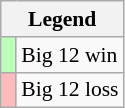<table class="wikitable" style="font-size:90%">
<tr>
<th colspan="2">Legend</th>
</tr>
<tr>
<td style="background:#bfb;"> </td>
<td>Big 12 win</td>
</tr>
<tr>
<td style="background:#fbb;"> </td>
<td>Big 12 loss</td>
</tr>
</table>
